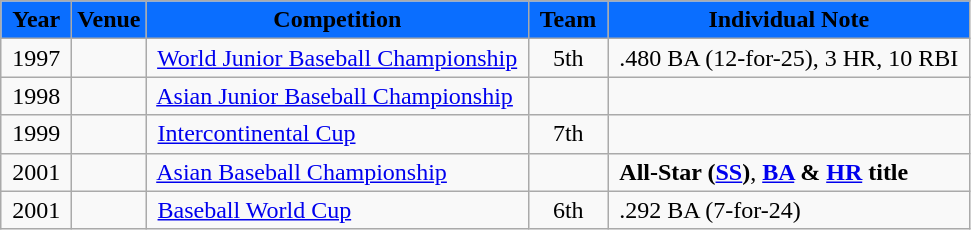<table class="wikitable">
<tr>
<th style="background:#0A6EFF"><span>Year</span></th>
<th style="background:#0A6EFF"><span>Venue</span></th>
<th style="background:#0A6EFF"><span>Competition</span></th>
<th style="background:#0A6EFF"><span> Team </span></th>
<th style="background:#0A6EFF"><span>Individual Note</span></th>
</tr>
<tr>
<td> 1997 </td>
<td> </td>
<td> <a href='#'>World Junior Baseball Championship</a> </td>
<td style="text-align:center">5th</td>
<td> .480 BA (12-for-25), 3 HR, 10 RBI </td>
</tr>
<tr>
<td> 1998 </td>
<td>  </td>
<td> <a href='#'>Asian Junior Baseball Championship</a> </td>
<td style="text-align:center"></td>
<td></td>
</tr>
<tr>
<td> 1999 </td>
<td> </td>
<td> <a href='#'>Intercontinental Cup</a></td>
<td style="text-align:center">7th</td>
<td></td>
</tr>
<tr>
<td> 2001 </td>
<td>  </td>
<td> <a href='#'>Asian Baseball Championship</a></td>
<td style="text-align:center"></td>
<td> <strong>All-Star (<a href='#'>SS</a>)</strong>, <strong><a href='#'>BA</a> & <a href='#'>HR</a> title</strong></td>
</tr>
<tr>
<td> 2001 </td>
<td>  </td>
<td> <a href='#'>Baseball World Cup</a></td>
<td style="text-align:center">6th</td>
<td> .292 BA (7-for-24)</td>
</tr>
</table>
